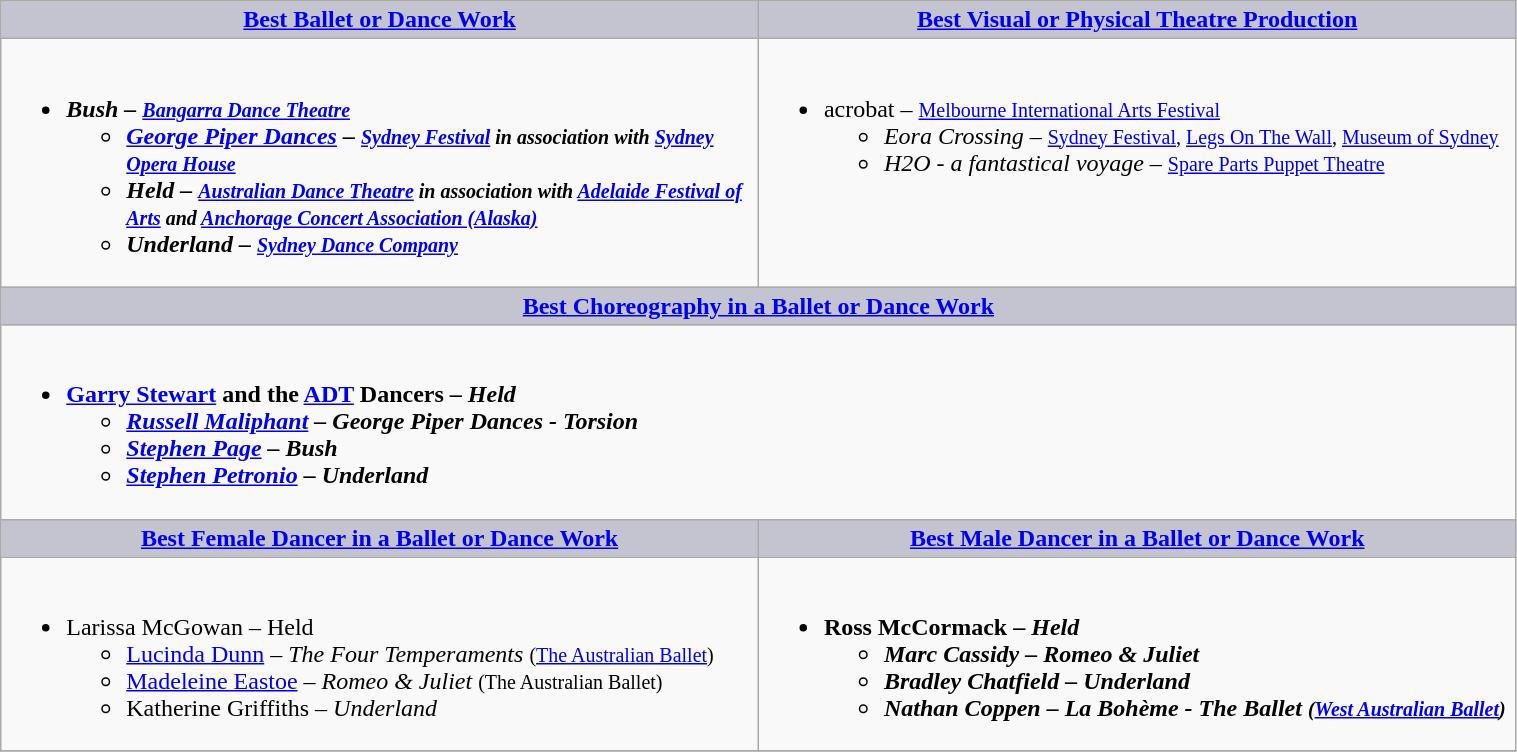<table class=wikitable width="80%" border="1" cellpadding="5" cellspacing="0" align="centre">
<tr>
<th style="background:#C4C3D0;width:50%"><a href='#'>Best Ballet or Dance Work</a></th>
<th style="background:#C4C3D0;width:50%"><a href='#'>Best Visual or Physical Theatre Production</a></th>
</tr>
<tr>
<td valign="top"><br><ul><li><strong><em>Bush<em> – <small><a href='#'>Bangarra Dance Theatre</a></small><strong><ul><li></em><a href='#'>George Piper Dances</a><em> – <small><a href='#'>Sydney Festival</a> in association with <a href='#'>Sydney Opera House</a></small></li><li></em>Held<em> – <small><a href='#'>Australian Dance Theatre</a> in association with <a href='#'>Adelaide Festival of Arts</a> and <a href='#'>Anchorage Concert Association (Alaska)</a></small></li><li></em>Underland<em> – <small><a href='#'>Sydney Dance Company</a></small></li></ul></li></ul></td>
<td valign="top"><br><ul><li></em></strong>acrobat</em> – <small><a href='#'>Melbourne International Arts Festival</a></small></strong><ul><li><em>Eora Crossing</em> – <small><a href='#'>Sydney Festival</a>, <a href='#'>Legs On The Wall</a>, <a href='#'>Museum of Sydney</a></small></li><li><em>H2O - a fantastical voyage</em> – <small><a href='#'>Spare Parts Puppet Theatre</a></small></li></ul></li></ul></td>
</tr>
<tr>
<th colspan="2" style="background:#C4C3D0;"><a href='#'>Best Choreography in a Ballet or Dance Work</a></th>
</tr>
<tr>
<td colspan=2 valign="top"><br><ul><li><strong><a href='#'>Garry Stewart</a> and the <a href='#'>ADT</a> Dancers – <em>Held<strong><em><ul><li><a href='#'>Russell Maliphant</a> – </em>George Piper Dances - Torsion<em></li><li><a href='#'>Stephen Page</a> – </em>Bush<em></li><li><a href='#'>Stephen Petronio</a> – </em>Underland<em></li></ul></li></ul></td>
</tr>
<tr>
<th style="background:#C4C3D0;width:50%"><a href='#'>Best Female Dancer in a Ballet or Dance Work</a></th>
<th style="background:#C4C3D0;width:50%"><a href='#'>Best Male Dancer in a Ballet or Dance Work</a></th>
</tr>
<tr>
<td valign="top"><br><ul><li></strong>Larissa McGowan – </em>Held</em></strong><ul><li><a href='#'>Lucinda Dunn</a> – <em>The Four Temperaments</em> <small>(<a href='#'>The Australian Ballet</a>)</small></li><li><a href='#'>Madeleine Eastoe</a> – <em>Romeo & Juliet</em> <small>(The Australian Ballet)</small></li><li>Katherine Griffiths – <em>Underland</em></li></ul></li></ul></td>
<td valign="top"><br><ul><li><strong>Ross McCormack – <em>Held<strong><em><ul><li>Marc Cassidy – </em>Romeo & Juliet<em></li><li>Bradley Chatfield – </em>Underland<em></li><li>Nathan Coppen – </em>La Bohème - The Ballet<em> <small>(<a href='#'>West Australian Ballet</a>)</small></li></ul></li></ul></td>
</tr>
<tr>
</tr>
</table>
